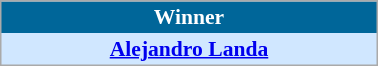<table align=center cellpadding="2" cellspacing="0" style="background: #f9f9f9; border: 1px #aaa solid; border-collapse: collapse; font-size: 90%;" width=20%>
<tr align=center bgcolor=#006699 style="color:white;">
<th width=100%><strong>Winner</strong></th>
</tr>
<tr align=center bgcolor=#D0E7FF>
<td align=center> <strong><a href='#'>Alejandro Landa</a></strong></td>
</tr>
</table>
